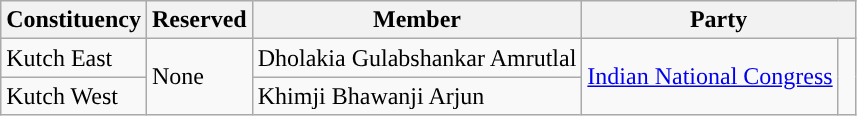<table class="wikitable">
<tr>
<th>Constituency</th>
<th>Reserved</th>
<th>Member</th>
<th colspan=2>Party</th>
</tr>
<tr>
<td>Kutch East</td>
<td rowspan=2>None</td>
<td>Dholakia Gulabshankar Amrutlal</td>
<td rowspan=2><a href='#'>Indian National Congress</a></td>
<td rowspan=2 width="4px" style="background-color: "></td>
</tr>
<tr>
<td>Kutch West</td>
<td>Khimji Bhawanji Arjun</td>
</tr>
</table>
